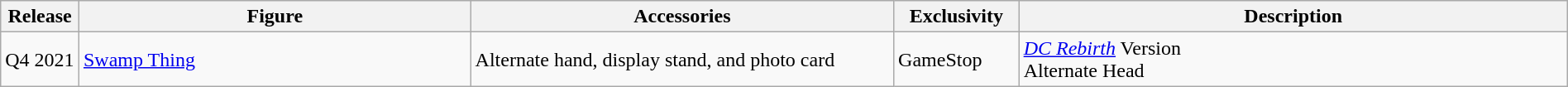<table class="wikitable" style="width:100%;">
<tr>
<th width=5%!scope="col">Release</th>
<th width=25%!scope="col">Figure</th>
<th width=27%!scope="col">Accessories</th>
<th width=8%!scope="col">Exclusivity</th>
<th width=35%!scope="col">Description</th>
</tr>
<tr>
<td>Q4 2021</td>
<td><a href='#'>Swamp Thing</a></td>
<td>Alternate hand, display stand, and photo card</td>
<td>GameStop</td>
<td><em><a href='#'>DC Rebirth</a></em> Version<br>Alternate Head</td>
</tr>
</table>
